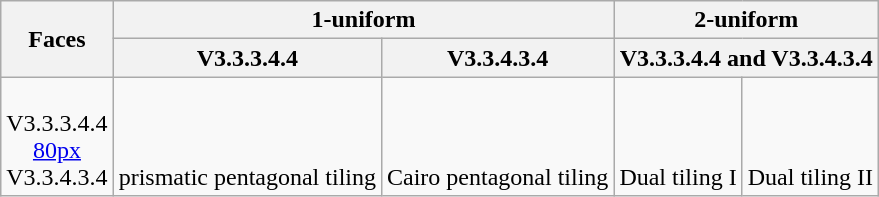<table class=wikitable>
<tr>
<th rowspan=2>Faces</th>
<th colspan=2>1-uniform</th>
<th colspan=2>2-uniform</th>
</tr>
<tr>
<th>V3.3.3.4.4</th>
<th>V3.3.4.3.4</th>
<th colspan=2>V3.3.3.4.4 and V3.3.4.3.4</th>
</tr>
<tr valign=bottom align=center>
<td><br>V3.3.3.4.4<br><a href='#'>80px</a><br>V3.3.4.3.4</td>
<td><br>prismatic pentagonal tiling</td>
<td><br>Cairo pentagonal tiling</td>
<td><br>Dual tiling I</td>
<td><br>Dual tiling II</td>
</tr>
</table>
